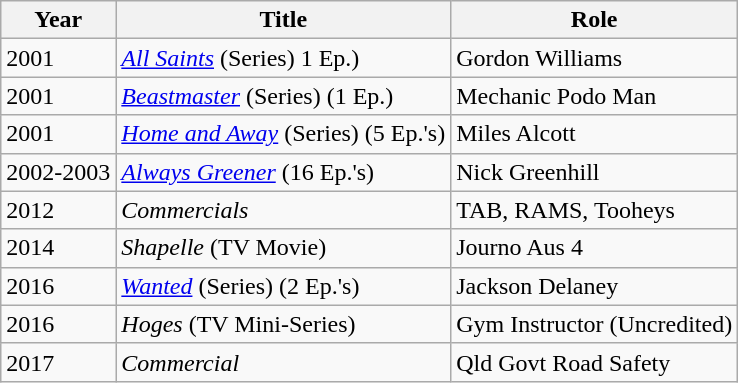<table class="wikitable">
<tr>
<th>Year</th>
<th>Title</th>
<th>Role</th>
</tr>
<tr>
<td>2001</td>
<td><em><a href='#'>All Saints</a></em> (Series) 1 Ep.)</td>
<td>Gordon Williams</td>
</tr>
<tr>
<td>2001</td>
<td><em><a href='#'>Beastmaster</a></em> (Series) (1 Ep.)</td>
<td>Mechanic Podo Man</td>
</tr>
<tr>
<td>2001</td>
<td><em><a href='#'>Home and Away</a></em> (Series) (5 Ep.'s)</td>
<td>Miles Alcott</td>
</tr>
<tr>
<td>2002-2003</td>
<td><em><a href='#'>Always Greener</a></em> (16 Ep.'s)</td>
<td>Nick Greenhill</td>
</tr>
<tr>
<td>2012</td>
<td><em>Commercials</em></td>
<td>TAB, RAMS, Tooheys</td>
</tr>
<tr>
<td>2014</td>
<td><em>Shapelle</em> (TV Movie)</td>
<td>Journo Aus 4</td>
</tr>
<tr>
<td>2016</td>
<td><em><a href='#'>Wanted</a></em> (Series) (2 Ep.'s)</td>
<td>Jackson Delaney</td>
</tr>
<tr>
<td>2016</td>
<td><em>Hoges</em> (TV Mini-Series)</td>
<td>Gym Instructor (Uncredited)</td>
</tr>
<tr>
<td>2017</td>
<td><em>Commercial</em></td>
<td>Qld Govt Road Safety</td>
</tr>
</table>
